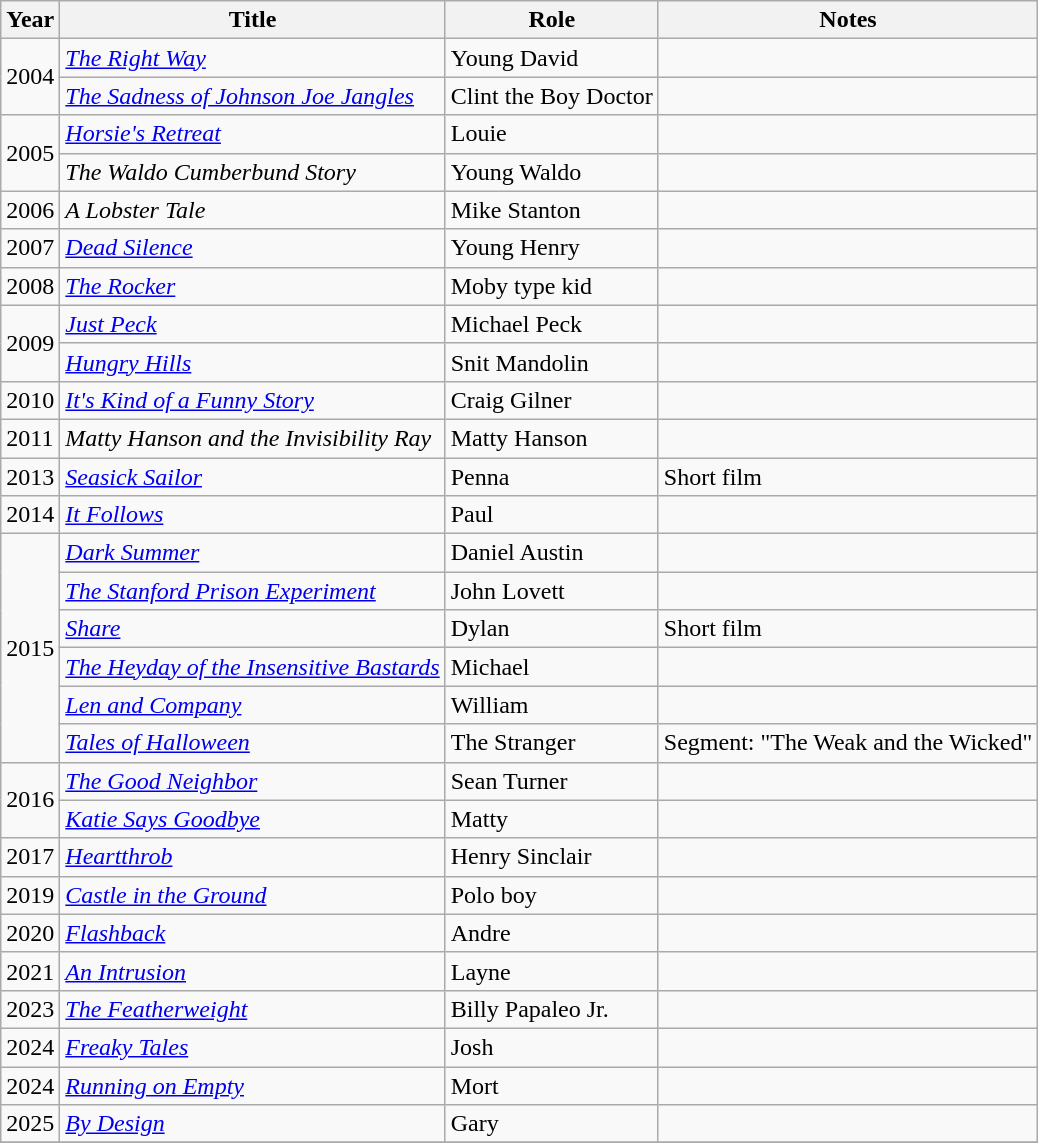<table class="wikitable sortable">
<tr>
<th>Year</th>
<th>Title</th>
<th class="unsortable">Role</th>
<th class="unsortable">Notes</th>
</tr>
<tr>
<td rowspan="2">2004</td>
<td data-sort-value="Right Way, The"><em><a href='#'>The Right Way</a></em></td>
<td>Young David</td>
<td></td>
</tr>
<tr>
<td data-sort-value="Sadness of Johnson Joe Jangles, The"><em><a href='#'>The Sadness of Johnson Joe Jangles</a></em></td>
<td>Clint the Boy Doctor</td>
<td></td>
</tr>
<tr>
<td rowspan="2">2005</td>
<td><em><a href='#'>Horsie's Retreat</a></em></td>
<td>Louie</td>
<td></td>
</tr>
<tr>
<td data-sort-value="Waldo Cumberbund Story, The"><em>The Waldo Cumberbund Story</em></td>
<td>Young Waldo</td>
<td></td>
</tr>
<tr>
<td>2006</td>
<td data-sort-value="Lobster Tale, A"><em>A Lobster Tale</em></td>
<td>Mike Stanton</td>
<td></td>
</tr>
<tr>
<td>2007</td>
<td><em><a href='#'>Dead Silence</a></em></td>
<td>Young Henry</td>
<td></td>
</tr>
<tr>
<td>2008</td>
<td data-sort-value="Rocker, The"><em><a href='#'>The Rocker</a></em></td>
<td>Moby type kid</td>
<td></td>
</tr>
<tr>
<td rowspan="2">2009</td>
<td><em><a href='#'>Just Peck</a></em></td>
<td>Michael Peck</td>
<td></td>
</tr>
<tr>
<td><em><a href='#'>Hungry Hills</a></em></td>
<td>Snit Mandolin</td>
<td></td>
</tr>
<tr>
<td>2010</td>
<td><em><a href='#'>It's Kind of a Funny Story</a></em></td>
<td>Craig Gilner</td>
<td></td>
</tr>
<tr>
<td>2011</td>
<td><em>Matty Hanson and the Invisibility Ray</em></td>
<td>Matty Hanson</td>
<td></td>
</tr>
<tr>
<td>2013</td>
<td><em><a href='#'>Seasick Sailor</a></em></td>
<td>Penna</td>
<td>Short film</td>
</tr>
<tr>
<td>2014</td>
<td><em><a href='#'>It Follows</a></em></td>
<td>Paul</td>
<td></td>
</tr>
<tr>
<td rowspan="6">2015</td>
<td><em><a href='#'>Dark Summer</a></em></td>
<td>Daniel Austin</td>
<td></td>
</tr>
<tr>
<td data-sort-value="Stanford Prison Experiment, The"><em><a href='#'>The Stanford Prison Experiment</a></em></td>
<td>John Lovett</td>
<td></td>
</tr>
<tr>
<td><em><a href='#'>Share</a></em></td>
<td>Dylan</td>
<td>Short film</td>
</tr>
<tr>
<td data-sort-value="Heyday of the Insensitive Bastards, The"><em><a href='#'>The Heyday of the Insensitive Bastards</a></em></td>
<td>Michael</td>
<td></td>
</tr>
<tr>
<td><em><a href='#'>Len and Company</a></em></td>
<td>William</td>
<td></td>
</tr>
<tr>
<td><em><a href='#'>Tales of Halloween</a></em></td>
<td>The Stranger</td>
<td>Segment: "The Weak and the Wicked"</td>
</tr>
<tr>
<td rowspan="2">2016</td>
<td data-sort-value="Good Neighbor, The"><em><a href='#'>The Good Neighbor</a></em></td>
<td>Sean Turner</td>
<td></td>
</tr>
<tr>
<td><em><a href='#'>Katie Says Goodbye</a></em></td>
<td>Matty</td>
<td></td>
</tr>
<tr>
<td>2017</td>
<td><em><a href='#'>Heartthrob</a></em></td>
<td>Henry Sinclair</td>
<td></td>
</tr>
<tr>
<td>2019</td>
<td><em><a href='#'>Castle in the Ground</a></em></td>
<td>Polo boy</td>
<td></td>
</tr>
<tr>
<td>2020</td>
<td><em><a href='#'>Flashback</a></em></td>
<td>Andre</td>
<td></td>
</tr>
<tr>
<td>2021</td>
<td data-sort-value="Intrusion, An"><em><a href='#'>An Intrusion</a></em></td>
<td>Layne</td>
<td></td>
</tr>
<tr>
<td>2023</td>
<td data-sort-value="Featherweight, The"><em><a href='#'>The Featherweight</a></em></td>
<td>Billy Papaleo Jr.</td>
<td></td>
</tr>
<tr>
<td>2024</td>
<td><em><a href='#'>Freaky Tales</a></em></td>
<td>Josh</td>
<td></td>
</tr>
<tr>
<td>2024</td>
<td><em><a href='#'>Running on Empty</a></em></td>
<td>Mort</td>
<td></td>
</tr>
<tr>
<td>2025</td>
<td><em><a href='#'>By Design</a></em></td>
<td>Gary</td>
<td></td>
</tr>
<tr>
</tr>
</table>
